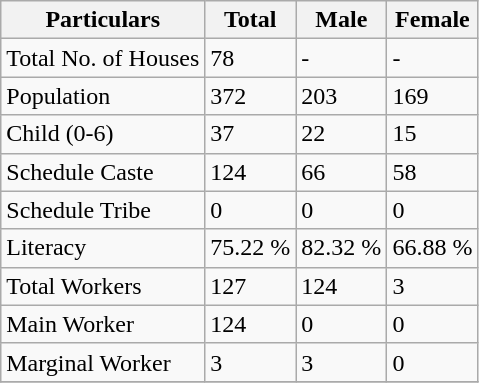<table class="wikitable sortable">
<tr>
<th>Particulars</th>
<th>Total</th>
<th>Male</th>
<th>Female</th>
</tr>
<tr>
<td>Total No. of Houses</td>
<td>78</td>
<td>-</td>
<td>-</td>
</tr>
<tr>
<td>Population</td>
<td>372</td>
<td>203</td>
<td>169</td>
</tr>
<tr>
<td>Child (0-6)</td>
<td>37</td>
<td>22</td>
<td>15</td>
</tr>
<tr>
<td>Schedule Caste</td>
<td>124</td>
<td>66</td>
<td>58</td>
</tr>
<tr>
<td>Schedule Tribe</td>
<td>0</td>
<td>0</td>
<td>0</td>
</tr>
<tr>
<td>Literacy</td>
<td>75.22 %</td>
<td>82.32 %</td>
<td>66.88 %</td>
</tr>
<tr>
<td>Total Workers</td>
<td>127</td>
<td>124</td>
<td>3</td>
</tr>
<tr>
<td>Main Worker</td>
<td>124</td>
<td>0</td>
<td>0</td>
</tr>
<tr>
<td>Marginal Worker</td>
<td>3</td>
<td>3</td>
<td>0</td>
</tr>
<tr>
</tr>
</table>
